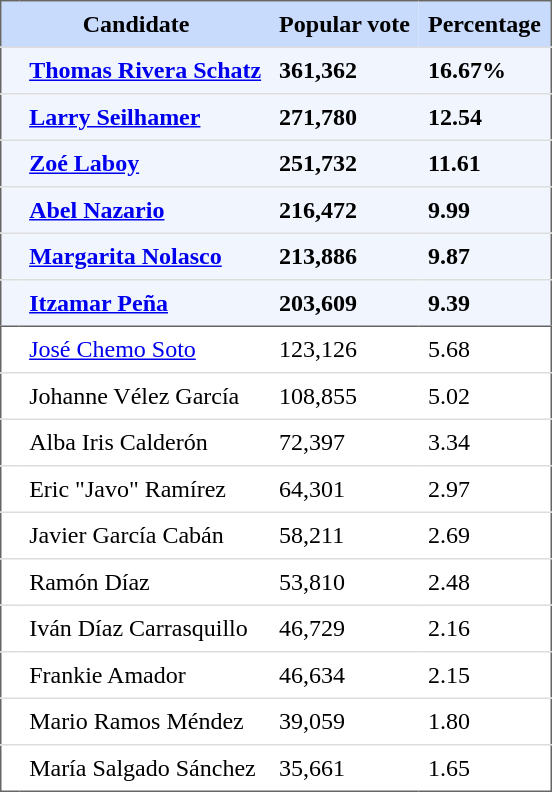<table style="border: 1px solid #666666; border-collapse: collapse" align="center" cellpadding="6">
<tr style="background-color: #C9DBFC">
<th colspan="2">Candidate</th>
<th>Popular vote</th>
<th>Percentage</th>
</tr>
<tr style="background-color: #F0F5FE">
<td style="border-top: 1px solid #DDDDDD"></td>
<td style="border-top: 1px solid #DDDDDD"><strong><a href='#'>Thomas Rivera Schatz</a></strong></td>
<td style="border-top: 1px solid #DDDDDD"><strong>361,362</strong></td>
<td style="border-top: 1px solid #DDDDDD"><strong>16.67%</strong></td>
</tr>
<tr style="background-color: #F0F5FE">
<td style="border-top: 1px solid #DDDDDD"></td>
<td style="border-top: 1px solid #DDDDDD"><strong><a href='#'>Larry Seilhamer</a></strong></td>
<td style="border-top: 1px solid #DDDDDD"><strong>271,780</strong></td>
<td style="border-top: 1px solid #DDDDDD"><strong>12.54</strong></td>
</tr>
<tr style="background-color: #F0F5FE">
<td style="border-top: 1px solid #DDDDDD"></td>
<td style="border-top: 1px solid #DDDDDD"><strong><a href='#'>Zoé Laboy</a></strong></td>
<td style="border-top: 1px solid #DDDDDD"><strong>251,732</strong></td>
<td style="border-top: 1px solid #DDDDDD"><strong>11.61</strong></td>
</tr>
<tr style="background-color: #F0F5FE">
<td style="border-top: 1px solid #DDDDDD"></td>
<td style="border-top: 1px solid #DDDDDD"><strong><a href='#'>Abel Nazario</a></strong></td>
<td style="border-top: 1px solid #DDDDDD"><strong>216,472</strong></td>
<td style="border-top: 1px solid #DDDDDD"><strong>9.99</strong></td>
</tr>
<tr style="background-color: #F0F5FE">
<td style="border-top: 1px solid #DDDDDD"></td>
<td style="border-top: 1px solid #DDDDDD"><strong><a href='#'>Margarita Nolasco</a></strong></td>
<td style="border-top: 1px solid #DDDDDD"><strong>213,886</strong></td>
<td style="border-top: 1px solid #DDDDDD"><strong>9.87</strong></td>
</tr>
<tr style="background-color: #F0F5FE">
<td style="border-top: 1px solid #DDDDDD"></td>
<td style="border-top: 1px solid #DDDDDD"><strong><a href='#'>Itzamar Peña</a></strong></td>
<td style="border-top: 1px solid #DDDDDD"><strong>203,609</strong></td>
<td style="border-top: 1px solid #DDDDDD"><strong>9.39</strong></td>
</tr>
<tr>
<td style="border-top: 1px solid #666666"></td>
<td style="border-top: 1px solid #666666"><a href='#'>José Chemo Soto</a></td>
<td style="border-top: 1px solid #666666">123,126</td>
<td style="border-top: 1px solid #666666">5.68</td>
</tr>
<tr>
<td style="border-top: 1px solid #DDDDDD"></td>
<td style="border-top: 1px solid #DDDDDD">Johanne Vélez García</td>
<td style="border-top: 1px solid #DDDDDD">108,855</td>
<td style="border-top: 1px solid #DDDDDD">5.02</td>
</tr>
<tr>
<td style="border-top: 1px solid #DDDDDD"></td>
<td style="border-top: 1px solid #DDDDDD">Alba Iris Calderón</td>
<td style="border-top: 1px solid #DDDDDD">72,397</td>
<td style="border-top: 1px solid #DDDDDD">3.34</td>
</tr>
<tr>
<td style="border-top: 1px solid #DDDDDD"></td>
<td style="border-top: 1px solid #DDDDDD">Eric "Javo" Ramírez</td>
<td style="border-top: 1px solid #DDDDDD">64,301</td>
<td style="border-top: 1px solid #DDDDDD">2.97</td>
</tr>
<tr>
<td style="border-top: 1px solid #DDDDDD"></td>
<td style="border-top: 1px solid #DDDDDD">Javier García Cabán</td>
<td style="border-top: 1px solid #DDDDDD">58,211</td>
<td style="border-top: 1px solid #DDDDDD">2.69</td>
</tr>
<tr>
<td style="border-top: 1px solid #DDDDDD"></td>
<td style="border-top: 1px solid #DDDDDD">Ramón Díaz</td>
<td style="border-top: 1px solid #DDDDDD">53,810</td>
<td style="border-top: 1px solid #DDDDDD">2.48</td>
</tr>
<tr>
<td style="border-top: 1px solid #DDDDDD"></td>
<td style="border-top: 1px solid #DDDDDD">Iván Díaz Carrasquillo</td>
<td style="border-top: 1px solid #DDDDDD">46,729</td>
<td style="border-top: 1px solid #DDDDDD">2.16</td>
</tr>
<tr>
<td style="border-top: 1px solid #DDDDDD"></td>
<td style="border-top: 1px solid #DDDDDD">Frankie Amador</td>
<td style="border-top: 1px solid #DDDDDD">46,634</td>
<td style="border-top: 1px solid #DDDDDD">2.15</td>
</tr>
<tr>
<td style="border-top: 1px solid #DDDDDD"></td>
<td style="border-top: 1px solid #DDDDDD">Mario Ramos Méndez</td>
<td style="border-top: 1px solid #DDDDDD">39,059</td>
<td style="border-top: 1px solid #DDDDDD">1.80</td>
</tr>
<tr>
<td style="border-top: 1px solid #DDDDDD"></td>
<td style="border-top: 1px solid #DDDDDD">María Salgado Sánchez</td>
<td style="border-top: 1px solid #DDDDDD">35,661</td>
<td style="border-top: 1px solid #DDDDDD">1.65</td>
</tr>
</table>
